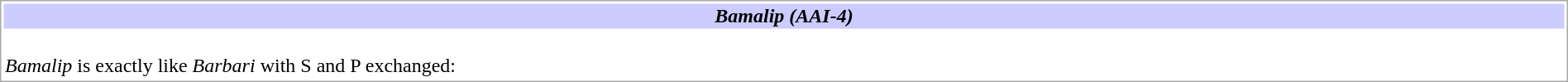<table class="collapsible collapsed" style="width: 100%; border: 1px solid #aaaaaa;">
<tr>
<th bgcolor="#ccccff"><em>Bamalip (AAI-4)</em></th>
</tr>
<tr>
<td><br>
<em>Bamalip</em> is exactly like <em>Barbari</em> with S and P exchanged: 
</td>
</tr>
</table>
